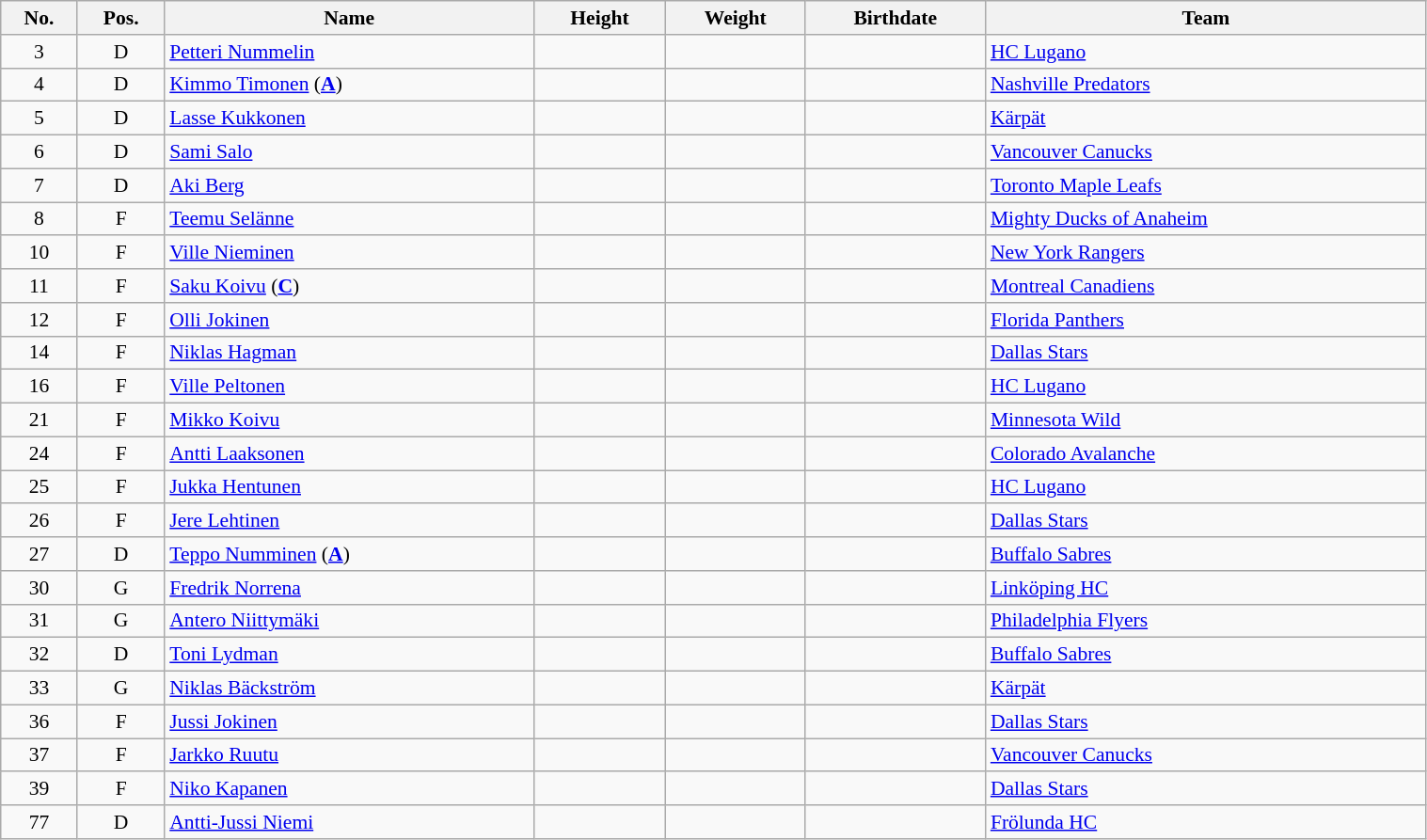<table class="wikitable sortable" width="80%" style="font-size: 90%; text-align: center;">
<tr>
<th>No.</th>
<th>Pos.</th>
<th>Name</th>
<th>Height</th>
<th>Weight</th>
<th>Birthdate</th>
<th>Team</th>
</tr>
<tr>
<td>3</td>
<td>D</td>
<td style="text-align:left;"><a href='#'>Petteri Nummelin</a></td>
<td></td>
<td></td>
<td style="text-align:right;"></td>
<td style="text-align:left;"> <a href='#'>HC Lugano</a></td>
</tr>
<tr>
<td>4</td>
<td>D</td>
<td style="text-align:left;"><a href='#'>Kimmo Timonen</a> (<strong><a href='#'>A</a></strong>)</td>
<td></td>
<td></td>
<td style="text-align:right;"></td>
<td style="text-align:left;"> <a href='#'>Nashville Predators</a></td>
</tr>
<tr>
<td>5</td>
<td>D</td>
<td style="text-align:left;"><a href='#'>Lasse Kukkonen</a></td>
<td></td>
<td></td>
<td style="text-align:right;"></td>
<td style="text-align:left;"> <a href='#'>Kärpät</a></td>
</tr>
<tr>
<td>6</td>
<td>D</td>
<td style="text-align:left;"><a href='#'>Sami Salo</a></td>
<td></td>
<td></td>
<td style="text-align:right;"></td>
<td style="text-align:left;"> <a href='#'>Vancouver Canucks</a></td>
</tr>
<tr>
<td>7</td>
<td>D</td>
<td style="text-align:left;"><a href='#'>Aki Berg</a></td>
<td></td>
<td></td>
<td style="text-align:right;"></td>
<td style="text-align:left;"> <a href='#'>Toronto Maple Leafs</a></td>
</tr>
<tr>
<td>8</td>
<td>F</td>
<td style="text-align:left;"><a href='#'>Teemu Selänne</a></td>
<td></td>
<td></td>
<td style="text-align:right;"></td>
<td style="text-align:left;"> <a href='#'>Mighty Ducks of Anaheim</a></td>
</tr>
<tr>
<td>10</td>
<td>F</td>
<td style="text-align:left;"><a href='#'>Ville Nieminen</a></td>
<td></td>
<td></td>
<td style="text-align:right;"></td>
<td style="text-align:left;"> <a href='#'>New York Rangers</a></td>
</tr>
<tr>
<td>11</td>
<td>F</td>
<td style="text-align:left;"><a href='#'>Saku Koivu</a> (<strong><a href='#'>C</a></strong>)</td>
<td></td>
<td></td>
<td style="text-align:right;"></td>
<td style="text-align:left;"> <a href='#'>Montreal Canadiens</a></td>
</tr>
<tr>
<td>12</td>
<td>F</td>
<td style="text-align:left;"><a href='#'>Olli Jokinen</a></td>
<td></td>
<td></td>
<td style="text-align:right;"></td>
<td style="text-align:left;"> <a href='#'>Florida Panthers</a></td>
</tr>
<tr>
<td>14</td>
<td>F</td>
<td style="text-align:left;"><a href='#'>Niklas Hagman</a></td>
<td></td>
<td></td>
<td style="text-align:right;"></td>
<td style="text-align:left;"> <a href='#'>Dallas Stars</a></td>
</tr>
<tr>
<td>16</td>
<td>F</td>
<td style="text-align:left;"><a href='#'>Ville Peltonen</a></td>
<td></td>
<td></td>
<td style="text-align:right;"></td>
<td style="text-align:left;"> <a href='#'>HC Lugano</a></td>
</tr>
<tr>
<td>21</td>
<td>F</td>
<td style="text-align:left;"><a href='#'>Mikko Koivu</a></td>
<td></td>
<td></td>
<td style="text-align:right;"></td>
<td style="text-align:left;"> <a href='#'>Minnesota Wild</a></td>
</tr>
<tr>
<td>24</td>
<td>F</td>
<td style="text-align:left;"><a href='#'>Antti Laaksonen</a></td>
<td></td>
<td></td>
<td style="text-align:right;"></td>
<td style="text-align:left;"> <a href='#'>Colorado Avalanche</a></td>
</tr>
<tr>
<td>25</td>
<td>F</td>
<td style="text-align:left;"><a href='#'>Jukka Hentunen</a></td>
<td></td>
<td></td>
<td style="text-align:right;"></td>
<td style="text-align:left;"> <a href='#'>HC Lugano</a></td>
</tr>
<tr>
<td>26</td>
<td>F</td>
<td style="text-align:left;"><a href='#'>Jere Lehtinen</a></td>
<td></td>
<td></td>
<td style="text-align:right;"></td>
<td style="text-align:left;"> <a href='#'>Dallas Stars</a></td>
</tr>
<tr>
<td>27</td>
<td>D</td>
<td style="text-align:left;"><a href='#'>Teppo Numminen</a> (<strong><a href='#'>A</a></strong>)</td>
<td></td>
<td></td>
<td style="text-align:right;"></td>
<td style="text-align:left;"> <a href='#'>Buffalo Sabres</a></td>
</tr>
<tr>
<td>30</td>
<td>G</td>
<td style="text-align:left;"><a href='#'>Fredrik Norrena</a></td>
<td></td>
<td></td>
<td style="text-align:right;"></td>
<td style="text-align:left;"> <a href='#'>Linköping HC</a></td>
</tr>
<tr>
<td>31</td>
<td>G</td>
<td style="text-align:left;"><a href='#'>Antero Niittymäki</a></td>
<td></td>
<td></td>
<td style="text-align:right;"></td>
<td style="text-align:left;"> <a href='#'>Philadelphia Flyers</a></td>
</tr>
<tr>
<td>32</td>
<td>D</td>
<td style="text-align:left;"><a href='#'>Toni Lydman</a></td>
<td></td>
<td></td>
<td style="text-align:right;"></td>
<td style="text-align:left;"> <a href='#'>Buffalo Sabres</a></td>
</tr>
<tr>
<td>33</td>
<td>G</td>
<td style="text-align:left;"><a href='#'>Niklas Bäckström</a></td>
<td></td>
<td></td>
<td style="text-align:right;"></td>
<td style="text-align:left;"> <a href='#'>Kärpät</a></td>
</tr>
<tr>
<td>36</td>
<td>F</td>
<td style="text-align:left;"><a href='#'>Jussi Jokinen</a></td>
<td></td>
<td></td>
<td style="text-align:right;"></td>
<td style="text-align:left;"> <a href='#'>Dallas Stars</a></td>
</tr>
<tr>
<td>37</td>
<td>F</td>
<td style="text-align:left;"><a href='#'>Jarkko Ruutu</a></td>
<td></td>
<td></td>
<td style="text-align:right;"></td>
<td style="text-align:left;"> <a href='#'>Vancouver Canucks</a></td>
</tr>
<tr>
<td>39</td>
<td>F</td>
<td style="text-align:left;"><a href='#'>Niko Kapanen</a></td>
<td></td>
<td></td>
<td style="text-align:right;"></td>
<td style="text-align:left;"> <a href='#'>Dallas Stars</a></td>
</tr>
<tr>
<td>77</td>
<td>D</td>
<td style="text-align:left;"><a href='#'>Antti-Jussi Niemi</a></td>
<td></td>
<td></td>
<td style="text-align:right;"></td>
<td style="text-align:left;"> <a href='#'>Frölunda HC</a></td>
</tr>
</table>
